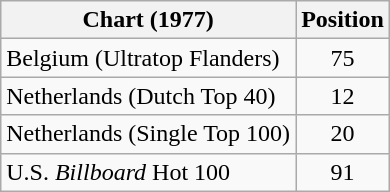<table class="wikitable sortable">
<tr>
<th>Chart (1977)</th>
<th>Position</th>
</tr>
<tr>
<td>Belgium (Ultratop Flanders)</td>
<td align="center">75</td>
</tr>
<tr>
<td>Netherlands (Dutch Top 40)</td>
<td align="center">12</td>
</tr>
<tr>
<td>Netherlands (Single Top 100)</td>
<td align="center">20</td>
</tr>
<tr>
<td>U.S. <em>Billboard</em> Hot 100</td>
<td align="center">91</td>
</tr>
</table>
